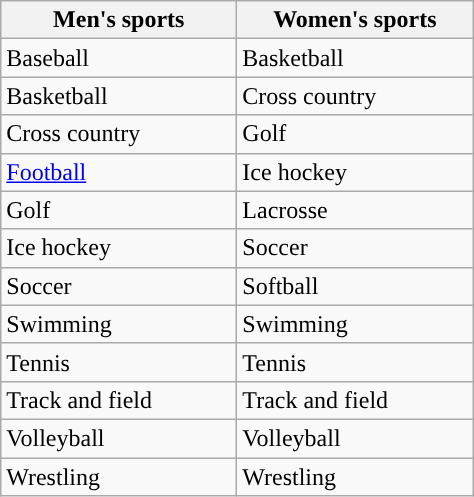<table class="wikitable"; style= "text-align: ">
<tr>
<th width=150px>Men's sports</th>
<th width=150px>Women's sports</th>
</tr>
<tr>
<td>Baseball</td>
<td>Basketball</td>
</tr>
<tr>
<td>Basketball</td>
<td>Cross country</td>
</tr>
<tr>
<td>Cross country</td>
<td>Golf</td>
</tr>
<tr>
<td><a href='#'>Football</a></td>
<td>Ice hockey</td>
</tr>
<tr>
<td>Golf</td>
<td>Lacrosse</td>
</tr>
<tr>
<td>Ice hockey</td>
<td>Soccer</td>
</tr>
<tr>
<td>Soccer</td>
<td>Softball</td>
</tr>
<tr>
<td>Swimming</td>
<td>Swimming</td>
</tr>
<tr>
<td>Tennis</td>
<td>Tennis</td>
</tr>
<tr>
<td>Track and field</td>
<td>Track and field</td>
</tr>
<tr>
<td>Volleyball</td>
<td>Volleyball</td>
</tr>
<tr>
<td>Wrestling</td>
<td>Wrestling</td>
</tr>
</table>
